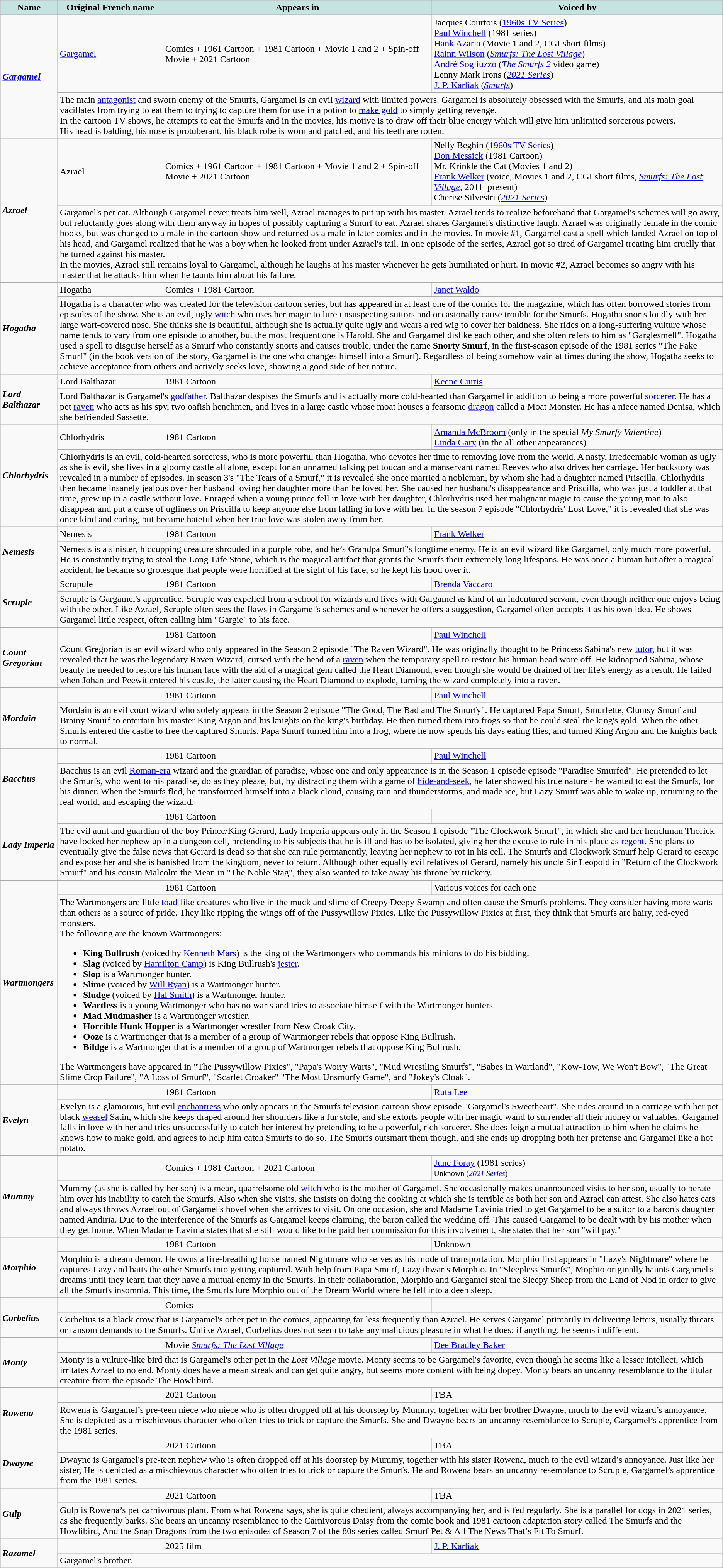<table class="wikitable">
<tr>
<th style="background-color: #C5E4E1">Name</th>
<th style="background-color: #C5E4E1">Original French name</th>
<th style="background-color: #C5E4E1">Appears in</th>
<th style="background-color: #C5E4E1">Voiced by</th>
</tr>
<tr>
<td rowspan="2"><strong><em><a href='#'>Gargamel</a></em></strong></td>
<td><a href='#'>Gargamel</a></td>
<td>Comics + 1961 Cartoon + 1981 Cartoon + Movie 1 and 2 + Spin-off Movie + 2021 Cartoon</td>
<td>Jacques Courtois (<a href='#'>1960s TV Series</a>)<br><a href='#'>Paul Winchell</a> (1981 series)<br><a href='#'>Hank Azaria</a> (Movie 1 and 2, CGI short films)<br><a href='#'>Rainn Wilson</a> (<em><a href='#'>Smurfs: The Lost Village</a></em>)<br><a href='#'>André Sogliuzzo</a> (<em><a href='#'>The Smurfs 2</a></em> video game)<br>Lenny Mark Irons (<em><a href='#'>2021 Series</a></em>)<br><a href='#'>J. P. Karliak</a> (<em><a href='#'>Smurfs</a></em>)</td>
</tr>
<tr>
<td colspan="3" valign="top">The main <a href='#'>antagonist</a> and sworn enemy of the Smurfs, Gargamel is an evil <a href='#'>wizard</a> with limited powers. Gargamel is absolutely obsessed with the Smurfs, and his main goal vacillates from trying to eat them to trying to capture them for use in a potion to <a href='#'>make gold</a> to simply getting revenge.<br>In the cartoon TV shows, he attempts to eat the Smurfs and in the movies, his motive is to draw off their blue energy which will give him unlimited sorcerous powers.<br>His head is balding, his nose is protuberant, his black robe is worn and patched, and his teeth are rotten.</td>
</tr>
<tr>
<td rowspan="2"><strong><em>Azrael</em></strong></td>
<td>Azraël</td>
<td>Comics + 1961 Cartoon + 1981 Cartoon + Movie 1 and 2 + Spin-off Movie + 2021 Cartoon</td>
<td>Nelly Beghin (<a href='#'>1960s TV Series</a>)<br><a href='#'>Don Messick</a> (1981 Cartoon)<br>Mr. Krinkle the Cat (Movies 1 and 2)<br><a href='#'>Frank Welker</a> (voice, Movies 1 and 2, CGI short films, <em><a href='#'>Smurfs: The Lost Village</a></em>, 2011–present)<br>Cherise Silvestri (<em><a href='#'>2021 Series</a></em>)</td>
</tr>
<tr>
<td colspan="3" valign="top">Gargamel's pet cat. Although Gargamel never treats him well, Azrael manages to put up with his master. Azrael tends to realize beforehand that Gargamel's schemes will go awry, but reluctantly goes along with them anyway in hopes of possibly capturing a Smurf to eat. Azrael shares Gargamel's distinctive laugh. Azrael was originally female in the comic books, but was changed to a male in the cartoon show and returned as a male in later comics and in the movies. In movie #1, Gargamel cast a spell which landed Azrael on top of his head, and Gargamel realized that he was a boy when he looked from under Azrael's tail. In one episode of the series, Azrael got so tired of Gargamel treating him cruelly that he turned against his master.<br>In the movies, Azrael still remains loyal to Gargamel, although he laughs at his master whenever he gets humiliated or hurt. In movie #2, Azrael becomes so angry with his master that he attacks him when he taunts him about his failure.</td>
</tr>
<tr>
<td rowspan="2"><strong><em>Hogatha</em></strong></td>
<td>Hogatha</td>
<td>Comics + 1981 Cartoon</td>
<td><a href='#'>Janet Waldo</a></td>
</tr>
<tr>
<td colspan="3" valign="top">Hogatha is a character who was created for the television cartoon series, but has appeared in at least one of the comics for the magazine, which has often borrowed stories from episodes of the show. She is an evil, ugly <a href='#'>witch</a> who uses her magic to lure unsuspecting suitors and occasionally cause trouble for the Smurfs. Hogatha snorts loudly with her large wart-covered nose. She thinks she is beautiful, although she is actually quite ugly and wears a red wig to cover her baldness. She rides on a long-suffering vulture whose name tends to vary from one episode to another, but the most frequent one is Harold. She and Gargamel dislike each other, and she often refers to him as "Garglesmell". Hogatha used a spell to disguise herself as a Smurf who constantly snorts and causes trouble, under the name <strong>Snorty Smurf</strong>, in the first-season episode of the 1981 series "The Fake Smurf" (in the book version of the story, Gargamel is the one who changes himself into a Smurf). Regardless of being somehow vain at times during the show, Hogatha seeks to achieve acceptance from others and actively seeks love, showing a good side of her nature.</td>
</tr>
<tr>
<td rowspan="2"><strong><em>Lord Balthazar</em></strong></td>
<td>Lord Balthazar</td>
<td>1981 Cartoon</td>
<td><a href='#'>Keene Curtis</a></td>
</tr>
<tr>
<td colspan="3" valign="top">Lord Balthazar is Gargamel's <a href='#'>godfather</a>. Balthazar despises the Smurfs and is actually more cold-hearted than Gargamel in addition to being a more powerful <a href='#'>sorcerer</a>. He has a pet <a href='#'>raven</a> who acts as his spy, two oafish henchmen, and lives in a large castle whose moat houses a fearsome <a href='#'>dragon</a> called a Moat Monster. He has a niece named Denisa, which she befriended Sassette.</td>
</tr>
<tr>
<td rowspan="2"><strong><em>Chlorhydris</em></strong></td>
<td>Chlorhydris</td>
<td>1981 Cartoon</td>
<td><a href='#'>Amanda McBroom</a> (only in the special <em>My Smurfy Valentine</em>)<br><a href='#'>Linda Gary</a> (in the all other appearances)</td>
</tr>
<tr>
<td colspan="3" valign="top">Chlorhydris is an evil, cold-hearted sorceress, who is more powerful than Hogatha, who devotes her time to removing love from the world. A nasty, irredeemable woman as ugly as she is evil, she lives in a gloomy castle all alone, except for an unnamed talking pet toucan and a manservant named Reeves who also drives her carriage. Her backstory was revealed in a number of episodes. In season 3's "The Tears of a Smurf," it is revealed she once married a nobleman, by whom she had a daughter named Priscilla. Chlorhydris then became insanely jealous over her husband loving her daughter more than he loved her. She caused her husband's disappearance and Priscilla, who was just a toddler at that time, grew up in a castle without love. Enraged when a young prince fell in love with her daughter, Chlorhydris used her malignant magic to cause the young man to also disappear and put a curse of ugliness on Priscilla to keep anyone else from falling in love with her. In the season 7 episode "Chlorhydris' Lost Love," it is revealed that she was once kind and caring, but became hateful when her true love was stolen away from her.</td>
</tr>
<tr>
<td rowspan="2"><strong><em>Nemesis</em></strong></td>
<td>Nemesis</td>
<td>1981 Cartoon</td>
<td><a href='#'>Frank Welker</a></td>
</tr>
<tr>
<td colspan="3" valign="top">Nemesis is a sinister, hiccupping creature shrouded in a purple robe, and he’s Grandpa Smurf’s longtime enemy. He is an evil wizard like Gargamel, only much more powerful. He is constantly trying to steal the Long-Life Stone, which is the magical artifact that grants the Smurfs their extremely long lifespans. He was once a human but after a magical accident, he became so grotesque that people were horrified at the sight of his face, so he kept his hood over it.</td>
</tr>
<tr>
<td rowspan="2"><strong><em>Scruple</em></strong></td>
<td>Scrupule</td>
<td>1981 Cartoon</td>
<td><a href='#'>Brenda Vaccaro</a></td>
</tr>
<tr>
<td colspan="3" valign="top">Scruple is Gargamel's apprentice. Scruple was expelled from a school for wizards and lives with Gargamel as kind of an indentured servant, even though neither one enjoys being with the other. Like Azrael, Scruple often sees the flaws in Gargamel's schemes and whenever he offers a suggestion, Gargamel often accepts it as his own idea. He shows Gargamel little respect, often calling him "Gargie" to his face.</td>
</tr>
<tr>
<td rowspan="2"><strong><em>Count Gregorian</em></strong></td>
<td></td>
<td>1981 Cartoon</td>
<td><a href='#'>Paul Winchell</a></td>
</tr>
<tr>
<td colspan="3" valign="top">Count Gregorian is an evil wizard who only appeared in the Season 2 episode "The Raven Wizard". He was originally thought to be Princess Sabina's new <a href='#'>tutor</a>, but it was revealed that he was the legendary Raven Wizard, cursed with the head of a <a href='#'>raven</a> when the temporary spell to restore his human head wore off. He kidnapped Sabina, whose beauty he needed to restore his human face with the aid of a magical gem called the Heart Diamond, even though she would be drained of her life's energy as a result. He failed when Johan and Peewit entered his castle, the latter causing the Heart Diamond to explode, turning the wizard completely into a raven.</td>
</tr>
<tr>
<td rowspan="2"><strong><em>Mordain</em></strong></td>
<td></td>
<td>1981 Cartoon</td>
<td><a href='#'>Paul Winchell</a></td>
</tr>
<tr>
<td colspan="3" valign="top">Mordain is an evil court wizard who solely appears in the Season 2 episode "The Good, The Bad and The Smurfy". He captured Papa Smurf, Smurfette, Clumsy Smurf and Brainy Smurf to entertain his master King Argon and his knights on the king's birthday. He then turned them into frogs so that he could steal the king's gold. When the other Smurfs entered the castle to free the captured Smurfs, Papa Smurf turned him into a frog, where he now spends his days eating flies, and turned King Argon and the knights back to normal.</td>
</tr>
<tr>
</tr>
<tr>
<td rowspan="2"><strong><em>Bacchus</em></strong></td>
<td></td>
<td>1981 Cartoon</td>
<td><a href='#'>Paul Winchell</a></td>
</tr>
<tr>
<td colspan="3" valign="top">Bacchus is an evil <a href='#'>Roman-era</a> wizard and the guardian of paradise, whose one and only appearance is in the Season 1 episode episode "Paradise Smurfed". He pretended to let the Smurfs, who went to his paradise, do as they please, but, by distracting them with a game of <a href='#'>hide-and-seek</a>, he later showed his true nature - he wanted to eat the Smurfs, for his dinner. When the Smurfs fled, he transformed himself into a black cloud, causing rain and thunderstorms, and made ice, but Lazy Smurf was able to wake up, returning to the real world, and escaping the wizard.</td>
</tr>
<tr>
<td rowspan="2"><strong><em>Lady Imperia</em></strong></td>
<td></td>
<td>1981 Cartoon</td>
<td></td>
</tr>
<tr>
<td colspan="3" valign="top">The evil aunt and guardian of the boy Prince/King Gerard, Lady Imperia appears only in the Season 1 episode "The Clockwork Smurf", in which she and her henchman Thorick have locked her nephew up in a dungeon cell, pretending to his subjects that he is ill and has to be isolated, giving her the excuse to rule in his place as <a href='#'>regent</a>. She plans to eventually give the false news that Gerard is dead so that she can rule permanently, leaving her nephew to rot in his cell. The Smurfs and Clockwork Smurf help Gerard to escape and expose her and she is banished from the kingdom, never to return. Although other equally evil relatives of Gerard, namely his uncle Sir Leopold in "Return of the Clockwork Smurf" and his cousin Malcolm the Mean in "The Noble Stag", they also wanted to take away his throne by trickery.</td>
</tr>
<tr>
</tr>
<tr>
<td rowspan="2"><strong><em>Wartmongers</em></strong></td>
<td></td>
<td>1981 Cartoon</td>
<td>Various voices for each one</td>
</tr>
<tr>
<td colspan="3" valign="top">The Wartmongers are little <a href='#'>toad</a>-like creatures who live in the muck and slime of Creepy Deepy Swamp and often cause the Smurfs problems. They consider having more warts than others as a source of pride. They like ripping the wings off of the Pussywillow Pixies. Like the Pussywillow Pixies at first, they think that Smurfs are hairy, red-eyed monsters.<br>The following are the known Wartmongers:<ul><li><strong>King Bullrush</strong> (voiced by <a href='#'>Kenneth Mars</a>) is the king of the Wartmongers who commands his minions to do his bidding.</li><li><strong>Slag</strong> (voiced by <a href='#'>Hamilton Camp</a>) is King Bullrush's <a href='#'>jester</a>.</li><li><strong>Slop</strong> is a Wartmonger hunter.</li><li><strong>Slime</strong> (voiced by <a href='#'>Will Ryan</a>) is a Wartmonger hunter.</li><li><strong>Sludge</strong> (voiced by <a href='#'>Hal Smith</a>) is a Wartmonger hunter.</li><li><strong>Wartless</strong> is a young Wartmonger who has no warts and tries to associate himself with the Wartmonger hunters.</li><li><strong>Mad Mudmasher</strong> is a Wartmonger wrestler.</li><li><strong>Horrible Hunk Hopper</strong> is a Wartmonger wrestler from New Croak City.</li><li><strong>Ooze</strong> is a Wartmonger that is a member of a group of Wartmonger rebels that oppose King Bullrush.</li><li><strong>Bildge</strong> is a Wartmonger that is a member of a group of Wartmonger rebels that oppose King Bullrush.</li></ul>The Wartmongers have appeared in "The Pussywillow Pixies", "Papa's Worry Warts", "Mud Wrestling Smurfs", "Babes in Wartland", "Kow-Tow, We Won't Bow", "The Great Slime Crop Failure", "A Loss of Smurf", "Scarlet Croaker" "The Most Unsmurfy Game", and "Jokey's Cloak".</td>
</tr>
<tr>
</tr>
<tr>
<td rowspan="2"><strong><em>Evelyn</em></strong></td>
<td></td>
<td>1981 Cartoon</td>
<td><a href='#'>Ruta Lee</a></td>
</tr>
<tr>
<td colspan="3" valign="top">Evelyn is a glamorous, but evil <a href='#'>enchantress</a> who only appears in the Smurfs television cartoon show episode "Gargamel's Sweetheart". She rides around in a carriage with her pet black <a href='#'>weasel</a> Satin, which she keeps draped around her shoulders like a fur stole, and she extorts people with her magic wand to surrender all their money or valuables. Gargamel falls in love with her and tries unsuccessfully to catch her interest by pretending to be a powerful, rich sorcerer. She does feign a mutual attraction to him when he claims he knows how to make gold, and agrees to help him catch Smurfs to do so. The Smurfs outsmart them though, and she ends up dropping both her pretense and Gargamel like a hot potato.</td>
</tr>
<tr>
</tr>
<tr>
<td rowspan="2"><strong><em>Mummy</em></strong></td>
<td></td>
<td>Comics + 1981 Cartoon + 2021 Cartoon</td>
<td><a href='#'>June Foray</a> (1981 series)<br><small>Unknown (<em><a href='#'>2021 Series</a></em>)</small></td>
</tr>
<tr>
<td colspan="3" valign="top">Mummy (as she is called by her son) is a mean, quarrelsome old <a href='#'>witch</a> who is the mother of Gargamel. She occasionally makes unannounced visits to her son, usually to berate him over his inability to catch the Smurfs. Also when she visits, she insists on doing the cooking at which she is terrible as both her son and Azrael can attest. She also hates cats and always throws Azrael out of Gargamel's hovel when she arrives to visit. On one occasion, she and Madame Lavinia tried to get Gargamel to be a suitor to a baron's daughter named Andiria. Due to the interference of the Smurfs as Gargamel keeps claiming, the baron called the wedding off. This caused Gargamel to be dealt with by his mother when they get home. When Madame Lavinia states that she still would like to be paid her commission for this involvement, she states that her son "will pay."</td>
</tr>
<tr>
<td rowspan="2"><strong><em>Morphio</em></strong></td>
<td></td>
<td>1981 Cartoon</td>
<td>Unknown</td>
</tr>
<tr>
<td colspan=3" valign="top">Morphio is a dream demon. He owns a fire-breathing horse named Nightmare who serves as his mode of transportation. Morphio first appears in "Lazy's Nightmare" where he captures Lazy and baits the other Smurfs into getting captured. With help from Papa Smurf, Lazy thwarts Morphio. In "Sleepless Smurfs", Mophio originally haunts Gargamel's dreams until they learn that they have a mutual enemy in the Smurfs. In their collaboration, Morphio and Gargamel steal the Sleepy Sheep from the Land of Nod in order to give all the Smurfs insomnia. This time, the Smurfs lure Morphio out of the Dream World where he fell into a deep sleep.</td>
</tr>
<tr>
</tr>
<tr>
<td rowspan="2"><strong><em>Corbelius</em></strong></td>
<td></td>
<td>Comics</td>
<td></td>
</tr>
<tr>
<td colspan="3" valign="top">Corbelius is a black crow that is Gargamel's other pet in the comics, appearing far less frequently than Azrael. He serves Gargamel primarily in delivering letters, usually threats or ransom demands to the Smurfs. Unlike Azrael, Corbelius does not seem to take any malicious pleasure in what he does; if anything, he seems indifferent.</td>
</tr>
<tr>
<td rowspan="2"><strong><em>Monty</em></strong></td>
<td></td>
<td>Movie <em><a href='#'>Smurfs: The Lost Village</a></em></td>
<td><a href='#'>Dee Bradley Baker</a></td>
</tr>
<tr>
<td colspan="3" valign="top">Monty is a vulture-like bird that is Gargamel's other pet in the <em>Lost Village</em> movie. Monty seems to be Gargamel's favorite, even though he seems like a lesser intellect, which irritates Azrael to no end. Monty does have a mean streak and can get quite angry, but seems more content with being dopey. Monty bears an uncanny resemblance to the titular creature from the episode The Howlibird.</td>
</tr>
<tr>
<td rowspan="2"><strong><em>Rowena</em></strong></td>
<td></td>
<td>2021 Cartoon</td>
<td>TBA</td>
</tr>
<tr>
<td colspan="3" valign="top">Rowena is Gargamel’s pre-teen niece who niece who is often dropped off at his doorstep by Mummy, together with her brother Dwayne, much to the evil wizard’s annoyance. She is depicted as a mischievous character who often tries to trick or capture the Smurfs. She and Dwayne bears an uncanny resemblance to Scruple, Gargamel’s apprentice from the 1981 series.</td>
</tr>
<tr>
<td rowspan="2"><strong><em>Dwayne</em></strong></td>
<td></td>
<td>2021 Cartoon</td>
<td>TBA</td>
</tr>
<tr>
<td colspan="3" valign="top">Dwayne is Gargamel's pre-teen nephew who is often dropped off at his doorstep by Mummy, together with his sister Rowena, much to the evil wizard’s annoyance. Just like her sister, He is depicted as a mischievous character who often tries to trick or capture the Smurfs. He and Rowena bears an uncanny resemblance to Scruple, Gargamel’s apprentice from the 1981 series.</td>
</tr>
<tr>
<td rowspan="2"><strong><em>Gulp</em></strong></td>
<td></td>
<td>2021 Cartoon</td>
<td>TBA</td>
</tr>
<tr>
<td colspan="3" valign="top">Gulp is Rowena’s pet carnivorous plant. From what Rowena says, she is quite obedient, always accompanying her, and is fed regularly. She is a parallel for dogs in 2021 series, as she frequently barks. She bears an uncanny resemblance to the Carnivorous Daisy from the comic book and 1981 cartoon adaptation story called The Smurfs and the Howlibird, And the Snap Dragons from the two episodes of Season 7 of the 80s series called Smurf Pet & All The News That’s Fit To Smurf.</td>
</tr>
<tr>
<td rowspan="2"><strong><em>Razamel</em></strong></td>
<td></td>
<td>2025 film</td>
<td><a href='#'>J. P. Karliak</a></td>
</tr>
<tr>
<td colspan="3" valign="top">Gargamel's brother.</td>
</tr>
</table>
